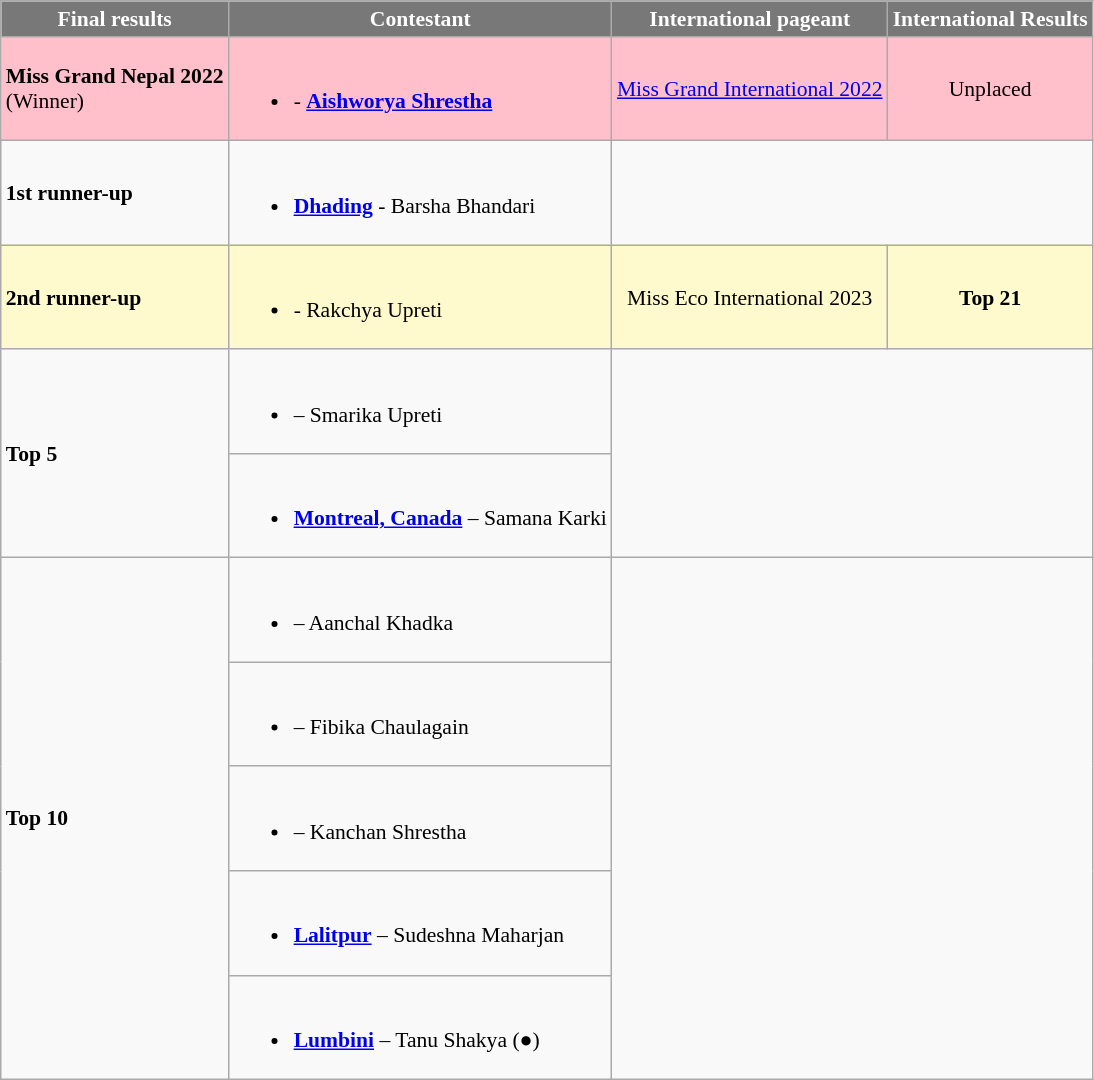<table class="wikitable sortable" style="font-size: 90%">
<tr>
<th style="background-color:#787878;color:#FFFFFF;">Final results</th>
<th style="background-color:#787878;color:#FFFFFF;">Contestant</th>
<th style="background-color:#787878;color:#FFFFFF;">International pageant</th>
<th style="background-color:#787878;color:#FFFFFF;">International Results</th>
</tr>
<tr>
<td style="background:pink;"><strong>Miss Grand Nepal 2022</strong><br>(Winner)</td>
<td style="background:pink;"><br><ul><li><strong></strong> - <strong><a href='#'>Aishworya Shrestha</a></strong></li></ul></td>
<td style="background:pink; text-align:center;"><a href='#'>Miss Grand International 2022</a></td>
<td style="background:pink; text-align:center;">Unplaced</td>
</tr>
<tr>
<td><strong>1st runner-up</strong></td>
<td><br><ul><li><strong> <a href='#'>Dhading</a></strong> - Barsha Bhandari</li></ul></td>
</tr>
<tr>
<td style="background:#FFFACD;"><strong>2nd runner-up</strong></td>
<td style="background:#FFFACD;"><br><ul><li><strong></strong> - Rakchya Upreti</li></ul></td>
<td style="background:#FFFACD; text-align:center;">Miss Eco International 2023</td>
<td style="background:#FFFACD; text-align:center;"><strong>Top 21</strong></td>
</tr>
<tr>
<td rowspan="2"><strong>Top 5</strong></td>
<td><br><ul><li><strong></strong> – Smarika Upreti</li></ul></td>
<td colspan="2" rowspan="2"></td>
</tr>
<tr>
<td><br><ul><li><strong> <a href='#'>Montreal, Canada</a></strong> – Samana Karki</li></ul></td>
</tr>
<tr>
<td rowspan="5"><strong>Top 10</strong></td>
<td><br><ul><li><strong></strong> – Aanchal Khadka</li></ul></td>
</tr>
<tr>
<td><br><ul><li><strong></strong> – Fibika Chaulagain</li></ul></td>
</tr>
<tr>
<td><br><ul><li><strong></strong> – Kanchan Shrestha</li></ul></td>
</tr>
<tr>
<td><br><ul><li><strong> <a href='#'>Lalitpur</a></strong> – Sudeshna Maharjan</li></ul></td>
</tr>
<tr>
<td><br><ul><li><strong> <a href='#'>Lumbini</a></strong> – Tanu Shakya (●)</li></ul></td>
</tr>
</table>
